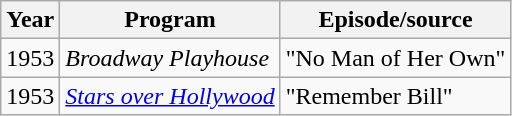<table class="wikitable">
<tr>
<th>Year</th>
<th>Program</th>
<th>Episode/source</th>
</tr>
<tr>
<td>1953</td>
<td><em>Broadway Playhouse</em></td>
<td>"No Man of Her Own"</td>
</tr>
<tr>
<td>1953</td>
<td><em><a href='#'>Stars over Hollywood</a></em></td>
<td>"Remember Bill"</td>
</tr>
</table>
